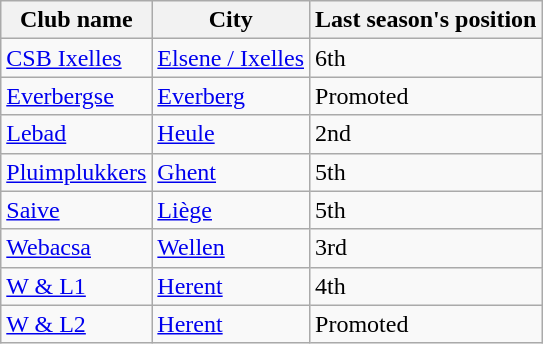<table class="wikitable">
<tr>
<th>Club name</th>
<th>City</th>
<th>Last season's position</th>
</tr>
<tr>
<td><a href='#'>CSB Ixelles</a></td>
<td><a href='#'>Elsene / Ixelles</a></td>
<td>6th</td>
</tr>
<tr>
<td><a href='#'>Everbergse</a></td>
<td><a href='#'>Everberg</a></td>
<td>Promoted</td>
</tr>
<tr>
<td><a href='#'>Lebad</a></td>
<td><a href='#'>Heule</a></td>
<td>2nd</td>
</tr>
<tr>
<td><a href='#'>Pluimplukkers</a></td>
<td><a href='#'>Ghent</a></td>
<td>5th</td>
</tr>
<tr>
<td><a href='#'>Saive</a></td>
<td><a href='#'>Liège</a></td>
<td>5th</td>
</tr>
<tr>
<td><a href='#'>Webacsa</a></td>
<td><a href='#'>Wellen</a></td>
<td>3rd</td>
</tr>
<tr>
<td><a href='#'>W & L1</a></td>
<td><a href='#'>Herent</a></td>
<td>4th</td>
</tr>
<tr>
<td><a href='#'>W & L2</a></td>
<td><a href='#'>Herent</a></td>
<td>Promoted</td>
</tr>
</table>
